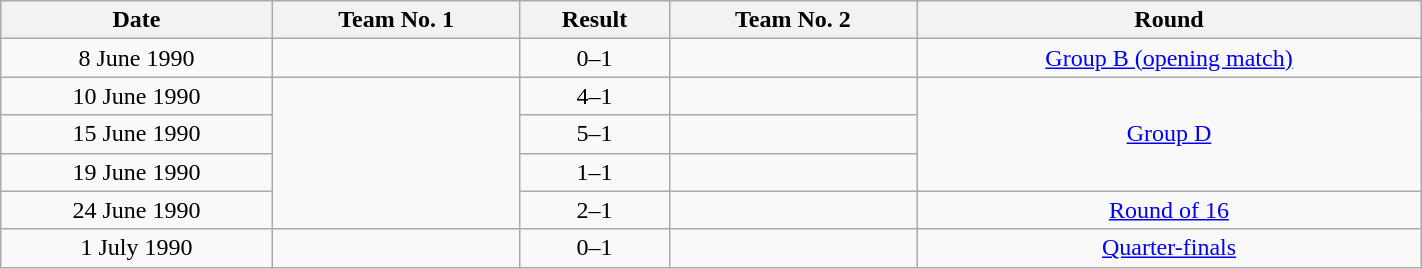<table class="wikitable"  style="text-align:center; width:75%;">
<tr>
<th>Date</th>
<th>Team No. 1</th>
<th>Result</th>
<th>Team No. 2</th>
<th>Round</th>
</tr>
<tr>
<td>8 June 1990</td>
<td></td>
<td style="text-align:center;">0–1</td>
<td></td>
<td><a href='#'>Group B (opening match)</a></td>
</tr>
<tr>
<td>10 June 1990</td>
<td rowspan="4"></td>
<td style="text-align:center;">4–1</td>
<td></td>
<td rowspan="3"><a href='#'>Group D</a></td>
</tr>
<tr>
<td>15 June 1990</td>
<td style="text-align:center;">5–1</td>
<td></td>
</tr>
<tr>
<td>19 June 1990</td>
<td style="text-align:center;">1–1</td>
<td></td>
</tr>
<tr>
<td>24 June 1990</td>
<td style="text-align:center;">2–1</td>
<td></td>
<td><a href='#'>Round of 16</a></td>
</tr>
<tr>
<td>1 July 1990</td>
<td></td>
<td style="text-align:center;">0–1</td>
<td></td>
<td><a href='#'>Quarter-finals</a></td>
</tr>
</table>
